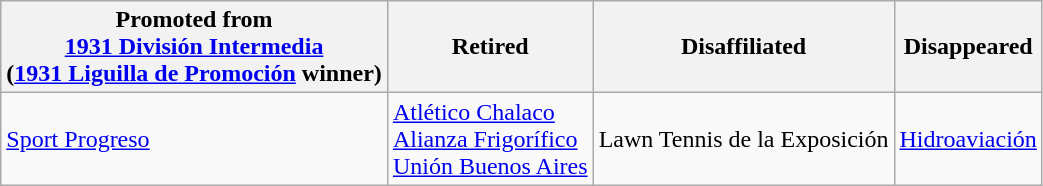<table class="wikitable">
<tr>
<th>Promoted from<br><a href='#'>1931 División Intermedia</a><br>(<a href='#'>1931 Liguilla de Promoción</a> winner)</th>
<th>Retired</th>
<th>Disaffiliated</th>
<th>Disappeared</th>
</tr>
<tr>
<td> <a href='#'>Sport Progreso</a> </td>
<td> <a href='#'>Atlético Chalaco</a><br> <a href='#'>Alianza Frigorífico</a><br> <a href='#'>Unión Buenos Aires</a></td>
<td> Lawn Tennis de la Exposición</td>
<td> <a href='#'>Hidroaviación</a></td>
</tr>
</table>
